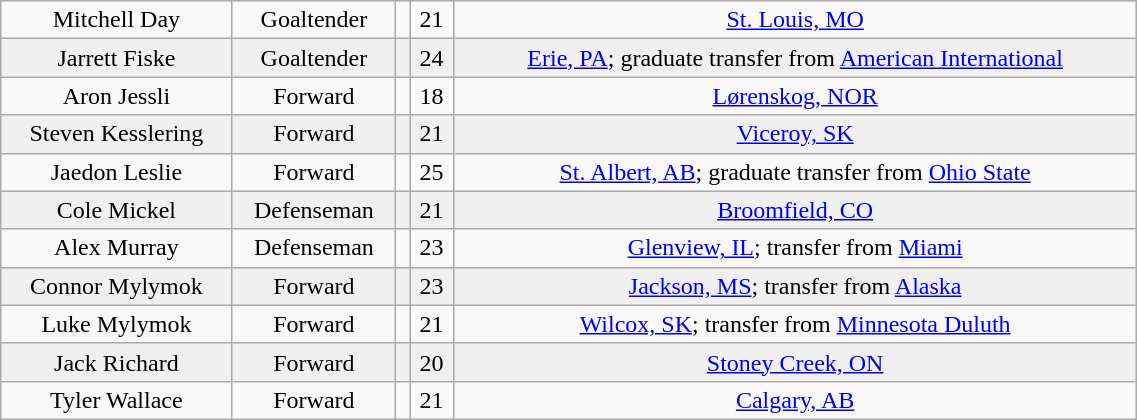<table class="wikitable" width="60%">
<tr align="center" bgcolor="">
<td>Mitchell Day</td>
<td>Goaltender</td>
<td></td>
<td>21</td>
<td><a href='#'>St. Louis, MO</a></td>
</tr>
<tr align="center" bgcolor="f0f0f0">
<td>Jarrett Fiske</td>
<td>Goaltender</td>
<td></td>
<td>24</td>
<td><a href='#'>Erie, PA</a>; graduate transfer from <a href='#'>American International</a></td>
</tr>
<tr align="center" bgcolor="">
<td>Aron Jessli</td>
<td>Forward</td>
<td></td>
<td>18</td>
<td><a href='#'>Lørenskog, NOR</a></td>
</tr>
<tr align="center" bgcolor="f0f0f0">
<td>Steven Kesslering</td>
<td>Forward</td>
<td></td>
<td>21</td>
<td><a href='#'>Viceroy, SK</a></td>
</tr>
<tr align="center" bgcolor="">
<td>Jaedon Leslie</td>
<td>Forward</td>
<td></td>
<td>25</td>
<td><a href='#'>St. Albert, AB</a>; graduate transfer from <a href='#'>Ohio State</a></td>
</tr>
<tr align="center" bgcolor="f0f0f0">
<td>Cole Mickel</td>
<td>Defenseman</td>
<td></td>
<td>21</td>
<td><a href='#'>Broomfield, CO</a></td>
</tr>
<tr align="center" bgcolor="">
<td>Alex Murray</td>
<td>Defenseman</td>
<td></td>
<td>23</td>
<td><a href='#'>Glenview, IL</a>; transfer from <a href='#'>Miami</a></td>
</tr>
<tr align="center" bgcolor="f0f0f0">
<td>Connor Mylymok</td>
<td>Forward</td>
<td></td>
<td>23</td>
<td><a href='#'>Jackson, MS</a>; transfer from <a href='#'>Alaska</a></td>
</tr>
<tr align="center" bgcolor="">
<td>Luke Mylymok</td>
<td>Forward</td>
<td></td>
<td>21</td>
<td><a href='#'>Wilcox, SK</a>; transfer from <a href='#'>Minnesota Duluth</a></td>
</tr>
<tr align="center" bgcolor="f0f0f0">
<td>Jack Richard</td>
<td>Forward</td>
<td></td>
<td>20</td>
<td><a href='#'>Stoney Creek, ON</a></td>
</tr>
<tr align="center" bgcolor="">
<td>Tyler Wallace</td>
<td>Forward</td>
<td></td>
<td>21</td>
<td><a href='#'>Calgary, AB</a></td>
</tr>
</table>
